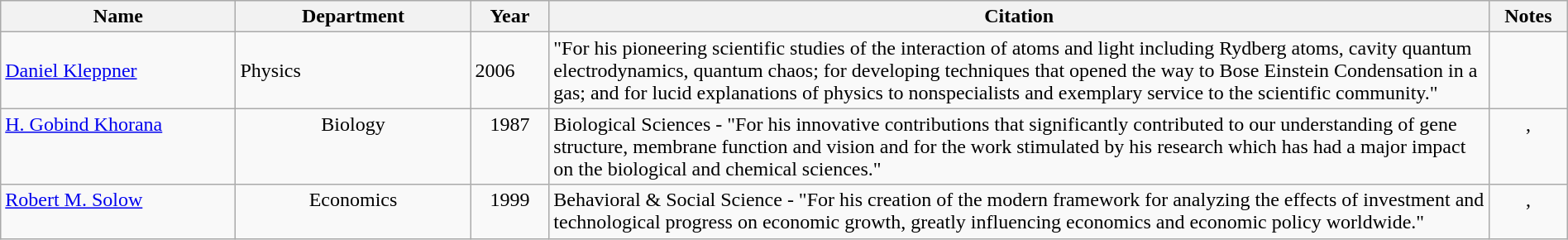<table class="wikitable sortable" style="width:100%">
<tr>
<th style="width:15%;">Name</th>
<th style="width:15%;">Department</th>
<th style="width:5%;">Year</th>
<th style="width:*;">Citation</th>
<th style="width:5%;">Notes</th>
</tr>
<tr>
<td><a href='#'>Daniel Kleppner</a></td>
<td>Physics</td>
<td>2006</td>
<td>"For his pioneering scientific studies of the interaction of atoms and light including Rydberg atoms, cavity quantum electrodynamics, quantum chaos; for developing techniques that opened the way to Bose Einstein Condensation in a gas; and for lucid explanations of physics to nonspecialists and exemplary service to the scientific community."</td>
<td></td>
</tr>
<tr valign="top">
<td><a href='#'>H. Gobind Khorana</a></td>
<td style="text-align:center;">Biology</td>
<td style="text-align:center;">1987</td>
<td style="text-align:left;">Biological Sciences - "For his innovative contributions that significantly contributed to our understanding of gene structure, membrane function and vision and for the work stimulated by his research which has had a major impact on the biological and chemical sciences."</td>
<td style="text-align:center;">,</td>
</tr>
<tr valign="top">
<td><a href='#'>Robert M. Solow</a></td>
<td style="text-align:center;">Economics</td>
<td style="text-align:center;">1999</td>
<td style="text-align:left;">Behavioral & Social Science - "For his creation of the modern framework for analyzing the effects of investment and technological progress on economic growth, greatly influencing economics and economic policy worldwide."</td>
<td style="text-align:center;">,</td>
</tr>
</table>
